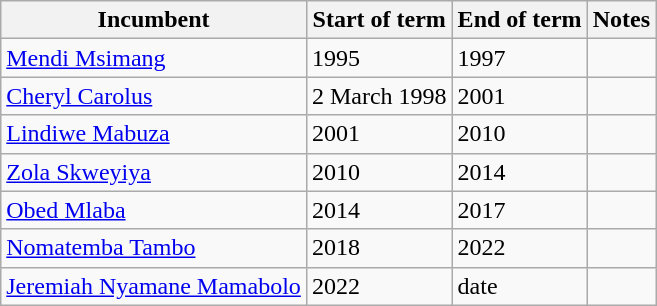<table class="wikitable">
<tr>
<th>Incumbent</th>
<th>Start of term</th>
<th>End of term</th>
<th>Notes</th>
</tr>
<tr>
<td><a href='#'>Mendi Msimang</a></td>
<td>1995</td>
<td>1997</td>
<td></td>
</tr>
<tr>
<td><a href='#'>Cheryl Carolus</a></td>
<td>2 March 1998</td>
<td>2001</td>
<td></td>
</tr>
<tr>
<td><a href='#'>Lindiwe Mabuza</a></td>
<td>2001</td>
<td>2010</td>
<td></td>
</tr>
<tr>
<td><a href='#'>Zola Skweyiya</a></td>
<td>2010</td>
<td>2014</td>
<td></td>
</tr>
<tr>
<td><a href='#'>Obed Mlaba</a></td>
<td>2014</td>
<td>2017</td>
<td></td>
</tr>
<tr>
<td><a href='#'>Nomatemba Tambo</a></td>
<td>2018</td>
<td>2022</td>
<td></td>
</tr>
<tr>
<td><a href='#'>Jeremiah Nyamane Mamabolo</a></td>
<td>2022</td>
<td>date</td>
<td></td>
</tr>
</table>
